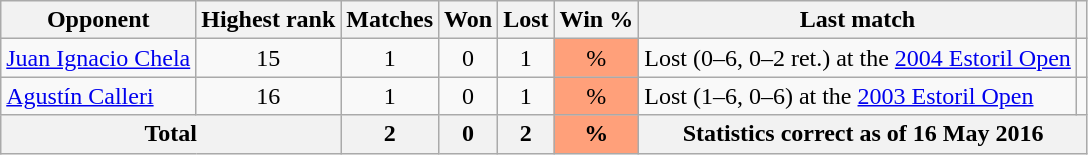<table class="sortable wikitable">
<tr>
<th scope="col">Opponent</th>
<th scope="col">Highest rank</th>
<th scope="col">Matches</th>
<th scope="col">Won</th>
<th scope="col">Lost</th>
<th scope="col">Win %</th>
<th scope="col" class="unsortable">Last match</th>
<th scope="col" class="unsortable"></th>
</tr>
<tr>
<td data-sort-value="Chela, JI"> <a href='#'>Juan Ignacio Chela</a></td>
<td align=center>15</td>
<td align=center>1</td>
<td align=center>0</td>
<td align=center>1</td>
<td bgcolor=FFA07A align=center>%</td>
<td>Lost (0–6, 0–2 ret.) at the <a href='#'>2004 Estoril Open</a></td>
<td align=center></td>
</tr>
<tr>
<td data-sort-value="Calleri, A"> <a href='#'>Agustín Calleri</a></td>
<td align=center>16</td>
<td align=center>1</td>
<td align=center>0</td>
<td align=center>1</td>
<td bgcolor=FFA07A align=center>%</td>
<td>Lost (1–6, 0–6) at the <a href='#'>2003 Estoril Open</a></td>
<td align=center></td>
</tr>
<tr>
<th scope="col" colspan=2 align=center>Total</th>
<th scope="col" align=center>2</th>
<th scope="col" align=center>0</th>
<th scope="col" align=center>2</th>
<th scope="col" style="background:#FFA07A;" align=center>%</th>
<th scope="col" colspan=2 align=center>Statistics correct as of 16 May 2016</th>
</tr>
</table>
